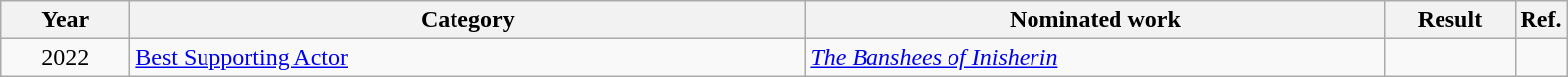<table class=wikitable>
<tr>
<th scope="col" style="width:5em;">Year</th>
<th scope="col" style="width:28em;">Category</th>
<th scope="col" style="width:24em;">Nominated work</th>
<th scope="col" style="width:5em;">Result</th>
<th>Ref.</th>
</tr>
<tr>
<td style="text-align:center;">2022</td>
<td><a href='#'>Best Supporting Actor</a></td>
<td><em><a href='#'>The Banshees of Inisherin</a></em></td>
<td></td>
<td></td>
</tr>
</table>
